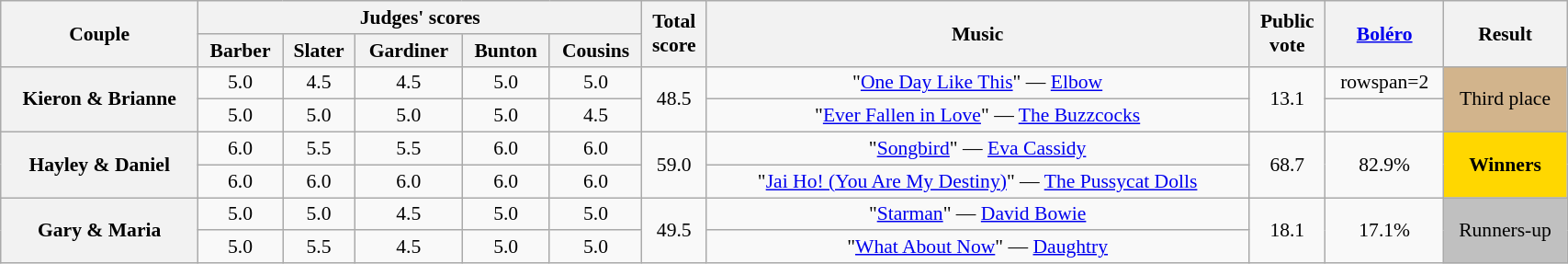<table class="wikitable sortable" style="text-align:center; ; font-size:90%; width:90%">
<tr>
<th scope="col" rowspan=2>Couple</th>
<th scope="col" colspan=5 class="unsortable">Judges' scores</th>
<th scope="col" rowspan=2>Total<br>score</th>
<th scope="col" rowspan=2 class="unsortable">Music</th>
<th scope="col" rowspan=2>Public<br>vote</th>
<th scope="col" rowspan=2 class="unsortable"><a href='#'>Boléro</a></th>
<th scope="col" rowspan=2 class="unsortable">Result</th>
</tr>
<tr>
<th class="unsortable">Barber</th>
<th class="unsortable">Slater</th>
<th class="unsortable">Gardiner</th>
<th class="unsortable">Bunton</th>
<th class="unsortable">Cousins</th>
</tr>
<tr>
<th scope="row" rowspan=2>Kieron & Brianne</th>
<td>5.0</td>
<td>4.5</td>
<td>4.5</td>
<td>5.0</td>
<td>5.0</td>
<td rowspan=2>48.5</td>
<td>"<a href='#'>One Day Like This</a>" — <a href='#'>Elbow</a></td>
<td rowspan=2>13.1</td>
<td>rowspan=2 </td>
<td rowspan=2 bgcolor="tan">Third place</td>
</tr>
<tr>
<td>5.0</td>
<td>5.0</td>
<td>5.0</td>
<td>5.0</td>
<td>4.5</td>
<td>"<a href='#'>Ever Fallen in Love</a>" — <a href='#'>The Buzzcocks</a></td>
</tr>
<tr>
<th scope="row" rowspan=2>Hayley & Daniel</th>
<td>6.0</td>
<td>5.5</td>
<td>5.5</td>
<td>6.0</td>
<td>6.0</td>
<td rowspan=2>59.0</td>
<td>"<a href='#'>Songbird</a>" — <a href='#'>Eva Cassidy</a></td>
<td rowspan=2>68.7</td>
<td rowspan=2>82.9%</td>
<td rowspan=2 bgcolor="gold"><strong>Winners</strong></td>
</tr>
<tr>
<td>6.0</td>
<td>6.0</td>
<td>6.0</td>
<td>6.0</td>
<td>6.0</td>
<td>"<a href='#'>Jai Ho! (You Are My Destiny)</a>" — <a href='#'>The Pussycat Dolls</a></td>
</tr>
<tr>
<th scope="row" rowspan=2>Gary & Maria</th>
<td>5.0</td>
<td>5.0</td>
<td>4.5</td>
<td>5.0</td>
<td>5.0</td>
<td rowspan=2>49.5</td>
<td>"<a href='#'>Starman</a>" — <a href='#'>David Bowie</a></td>
<td rowspan=2>18.1</td>
<td rowspan=2>17.1%</td>
<td rowspan=2 bgcolor="silver">Runners-up</td>
</tr>
<tr>
<td>5.0</td>
<td>5.5</td>
<td>4.5</td>
<td>5.0</td>
<td>5.0</td>
<td>"<a href='#'>What About Now</a>" — <a href='#'>Daughtry</a></td>
</tr>
</table>
